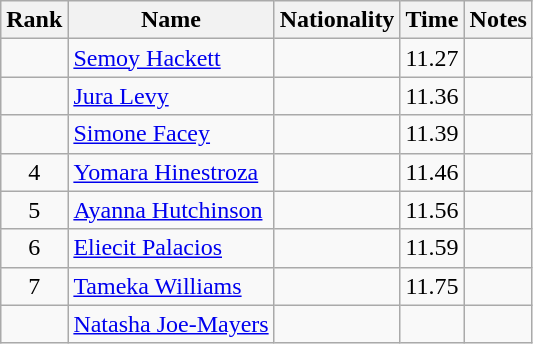<table class="wikitable sortable" style="text-align:center">
<tr>
<th>Rank</th>
<th>Name</th>
<th>Nationality</th>
<th>Time</th>
<th>Notes</th>
</tr>
<tr>
<td></td>
<td align=left><a href='#'>Semoy Hackett</a></td>
<td align=left></td>
<td>11.27</td>
<td></td>
</tr>
<tr>
<td></td>
<td align=left><a href='#'>Jura Levy</a></td>
<td align=left></td>
<td>11.36</td>
<td></td>
</tr>
<tr>
<td></td>
<td align=left><a href='#'>Simone Facey</a></td>
<td align=left></td>
<td>11.39</td>
<td></td>
</tr>
<tr>
<td>4</td>
<td align=left><a href='#'>Yomara Hinestroza</a></td>
<td align=left></td>
<td>11.46</td>
<td></td>
</tr>
<tr>
<td>5</td>
<td align=left><a href='#'>Ayanna Hutchinson</a></td>
<td align=left></td>
<td>11.56</td>
<td></td>
</tr>
<tr>
<td>6</td>
<td align=left><a href='#'>Eliecit Palacios</a></td>
<td align=left></td>
<td>11.59</td>
<td></td>
</tr>
<tr>
<td>7</td>
<td align=left><a href='#'>Tameka Williams</a></td>
<td align=left></td>
<td>11.75</td>
<td></td>
</tr>
<tr>
<td></td>
<td align=left><a href='#'>Natasha Joe-Mayers</a></td>
<td align=left></td>
<td></td>
<td></td>
</tr>
</table>
